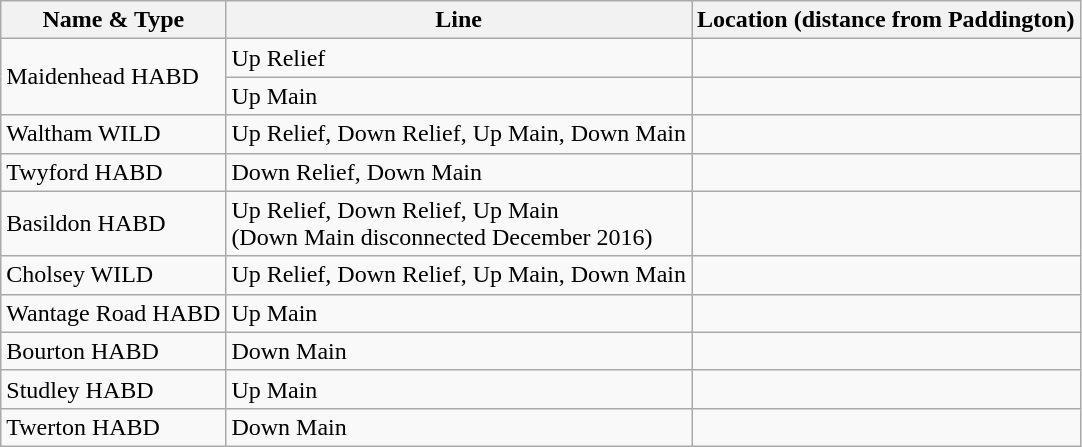<table class="wikitable">
<tr>
<th>Name & Type</th>
<th>Line</th>
<th>Location (distance from Paddington)</th>
</tr>
<tr>
<td rowspan="2">Maidenhead HABD</td>
<td>Up Relief</td>
<td></td>
</tr>
<tr>
<td>Up Main</td>
<td></td>
</tr>
<tr>
<td>Waltham WILD</td>
<td>Up Relief, Down Relief, Up Main, Down Main</td>
<td></td>
</tr>
<tr>
<td>Twyford HABD</td>
<td>Down Relief, Down Main</td>
<td></td>
</tr>
<tr>
<td>Basildon HABD</td>
<td>Up Relief, Down Relief, Up Main<br>(Down Main disconnected December 2016)</td>
<td></td>
</tr>
<tr>
<td>Cholsey WILD</td>
<td>Up Relief, Down Relief, Up Main, Down Main</td>
<td></td>
</tr>
<tr>
<td>Wantage Road HABD</td>
<td>Up Main</td>
<td></td>
</tr>
<tr>
<td>Bourton HABD</td>
<td>Down Main</td>
<td></td>
</tr>
<tr>
<td>Studley HABD</td>
<td>Up Main</td>
<td></td>
</tr>
<tr>
<td>Twerton HABD</td>
<td>Down Main</td>
<td></td>
</tr>
</table>
